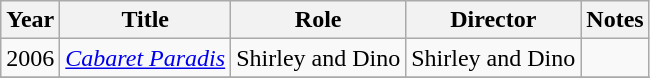<table class="wikitable sortable">
<tr>
<th>Year</th>
<th>Title</th>
<th>Role</th>
<th>Director</th>
<th class="unsortable">Notes</th>
</tr>
<tr>
<td rowspan=1>2006</td>
<td><em><a href='#'>Cabaret Paradis</a></em></td>
<td>Shirley and Dino</td>
<td>Shirley and Dino</td>
<td></td>
</tr>
<tr>
</tr>
</table>
